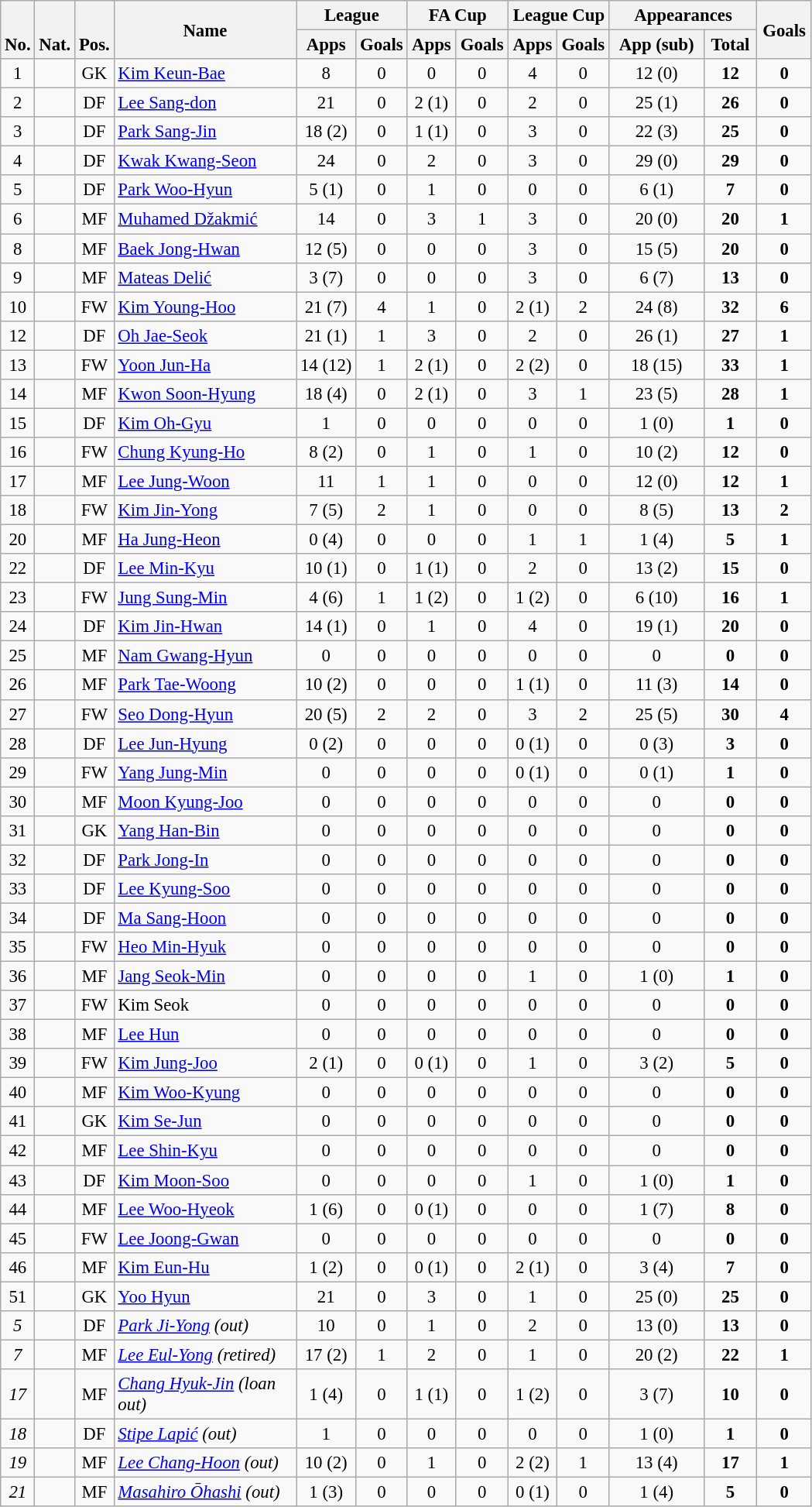<table class="wikitable" style="font-size: 95%; text-align: center;">
<tr>
<th rowspan="2" valign="bottom">No.</th>
<th rowspan="2" valign="bottom">Nat.</th>
<th rowspan="2" valign="bottom">Pos.</th>
<th rowspan="2" width="150">Name</th>
<th colspan="2" width="80">League</th>
<th colspan="2" width="80">FA Cup</th>
<th colspan="2" width="80">League Cup</th>
<th colspan="2" width="120">Appearances</th>
<th rowspan="2" width="40">Goals</th>
</tr>
<tr>
<th>Apps</th>
<th>Goals</th>
<th>Apps</th>
<th>Goals</th>
<th>Apps</th>
<th>Goals</th>
<th>App (sub)</th>
<th>Total</th>
</tr>
<tr>
<td>1</td>
<td></td>
<td>GK</td>
<td align="left"><a href='#'>Kim Keun-Bae</a></td>
<td>8</td>
<td>0</td>
<td>0</td>
<td>0</td>
<td>4</td>
<td>0</td>
<td>12 (0)</td>
<td><strong>12</strong></td>
<td><strong>0</strong></td>
</tr>
<tr>
<td>2</td>
<td></td>
<td>DF</td>
<td align="left"><a href='#'>Lee Sang-don</a></td>
<td>21</td>
<td>0</td>
<td>2 (1)</td>
<td>0</td>
<td>2</td>
<td>0</td>
<td>25 (1)</td>
<td><strong>26</strong></td>
<td><strong>0</strong></td>
</tr>
<tr>
<td>3</td>
<td></td>
<td>DF</td>
<td align="left"><a href='#'>Park Sang-Jin</a></td>
<td>18 (2)</td>
<td>0</td>
<td>1 (1)</td>
<td>0</td>
<td>3</td>
<td>0</td>
<td>22 (3)</td>
<td><strong>25</strong></td>
<td><strong>0</strong></td>
</tr>
<tr>
<td>4</td>
<td></td>
<td>DF</td>
<td align="left"><a href='#'>Kwak Kwang-Seon</a></td>
<td>24</td>
<td>0</td>
<td>2</td>
<td>0</td>
<td>3</td>
<td>0</td>
<td>29 (0)</td>
<td><strong>29</strong></td>
<td><strong>0</strong></td>
</tr>
<tr>
<td>5</td>
<td></td>
<td>DF</td>
<td align="left"><a href='#'>Park Woo-Hyun</a></td>
<td>5 (1)</td>
<td>0</td>
<td>1</td>
<td>0</td>
<td>0</td>
<td>0</td>
<td>6 (1)</td>
<td><strong>7</strong></td>
<td><strong>0</strong></td>
</tr>
<tr>
<td>6</td>
<td></td>
<td>MF</td>
<td align="left"><a href='#'>Muhamed Džakmić</a></td>
<td>14</td>
<td>0</td>
<td>3</td>
<td>1</td>
<td>3</td>
<td>0</td>
<td>20 (0)</td>
<td><strong>20</strong></td>
<td><strong>1</strong></td>
</tr>
<tr>
<td>8</td>
<td></td>
<td>MF</td>
<td align="left"><a href='#'>Baek Jong-Hwan</a></td>
<td>12 (5)</td>
<td>0</td>
<td>0</td>
<td>0</td>
<td>3</td>
<td>0</td>
<td>15 (5)</td>
<td><strong>20</strong></td>
<td><strong>0</strong></td>
</tr>
<tr>
<td>9</td>
<td></td>
<td>MF</td>
<td align="left"><a href='#'>Mateas Delić</a></td>
<td>3 (7)</td>
<td>0</td>
<td>0</td>
<td>0</td>
<td>3</td>
<td>0</td>
<td>6 (7)</td>
<td><strong>13</strong></td>
<td><strong>0</strong></td>
</tr>
<tr>
<td>10</td>
<td></td>
<td>FW</td>
<td align="left"><a href='#'>Kim Young-Hoo</a></td>
<td>21 (7)</td>
<td>4</td>
<td>1</td>
<td>0</td>
<td>2 (1)</td>
<td>2</td>
<td>24 (8)</td>
<td><strong>32</strong></td>
<td><strong>6</strong></td>
</tr>
<tr>
<td>12</td>
<td></td>
<td>DF</td>
<td align="left"><a href='#'>Oh Jae-Seok</a></td>
<td>21 (1)</td>
<td>1</td>
<td>3</td>
<td>0</td>
<td>2</td>
<td>0</td>
<td>26 (1)</td>
<td><strong>27</strong></td>
<td><strong>1</strong></td>
</tr>
<tr>
<td>13</td>
<td></td>
<td>FW</td>
<td align="left"><a href='#'>Yoon Jun-Ha</a></td>
<td>14 (12)</td>
<td>1</td>
<td>2 (1)</td>
<td>0</td>
<td>2 (2)</td>
<td>0</td>
<td>18 (15)</td>
<td><strong>33</strong></td>
<td><strong>1</strong></td>
</tr>
<tr>
<td>14</td>
<td></td>
<td>MF</td>
<td align="left"><a href='#'>Kwon Soon-Hyung</a></td>
<td>18 (4)</td>
<td>0</td>
<td>2 (1)</td>
<td>0</td>
<td>3</td>
<td>1</td>
<td>23 (5)</td>
<td><strong>28</strong></td>
<td><strong>1</strong></td>
</tr>
<tr>
<td>15</td>
<td></td>
<td>DF</td>
<td align="left"><a href='#'>Kim Oh-Gyu</a></td>
<td>1</td>
<td>0</td>
<td>0</td>
<td>0</td>
<td>0</td>
<td>0</td>
<td>1 (0)</td>
<td><strong>1</strong></td>
<td><strong>0</strong></td>
</tr>
<tr>
<td>16</td>
<td></td>
<td>FW</td>
<td align="left"><a href='#'>Chung Kyung-Ho</a></td>
<td>8 (2)</td>
<td>0</td>
<td>1</td>
<td>0</td>
<td>1</td>
<td>0</td>
<td>10 (2)</td>
<td><strong>12</strong></td>
<td><strong>0</strong></td>
</tr>
<tr>
<td>17</td>
<td></td>
<td>MF</td>
<td align="left"><a href='#'>Lee Jung-Woon</a></td>
<td>11</td>
<td>1</td>
<td>1</td>
<td>0</td>
<td>0</td>
<td>0</td>
<td>12 (0)</td>
<td><strong>12</strong></td>
<td><strong>1</strong></td>
</tr>
<tr>
<td>18</td>
<td></td>
<td>FW</td>
<td align="left"><a href='#'>Kim Jin-Yong</a></td>
<td>7 (5)</td>
<td>2</td>
<td>1</td>
<td>0</td>
<td>0</td>
<td>0</td>
<td>8 (5)</td>
<td><strong>13</strong></td>
<td><strong>2</strong></td>
</tr>
<tr>
<td>20</td>
<td></td>
<td>MF</td>
<td align="left"><a href='#'>Ha Jung-Heon</a></td>
<td>0 (4)</td>
<td>0</td>
<td>0</td>
<td>0</td>
<td>1</td>
<td>1</td>
<td>1 (4)</td>
<td><strong>5</strong></td>
<td><strong>1</strong></td>
</tr>
<tr>
<td>22</td>
<td></td>
<td>DF</td>
<td align="left"><a href='#'>Lee Min-Kyu</a></td>
<td>10 (1)</td>
<td>0</td>
<td>1 (1)</td>
<td>0</td>
<td>2</td>
<td>0</td>
<td>13 (2)</td>
<td><strong>15</strong></td>
<td><strong>0</strong></td>
</tr>
<tr>
<td>23</td>
<td></td>
<td>FW</td>
<td align="left"><a href='#'>Jung Sung-Min</a></td>
<td>4 (6)</td>
<td>1</td>
<td>1 (2)</td>
<td>0</td>
<td>1 (2)</td>
<td>0</td>
<td>6 (10)</td>
<td><strong>16</strong></td>
<td><strong>1</strong></td>
</tr>
<tr>
<td>24</td>
<td></td>
<td>DF</td>
<td align="left"><a href='#'>Kim Jin-Hwan</a></td>
<td>14 (1)</td>
<td>0</td>
<td>1</td>
<td>0</td>
<td>4</td>
<td>0</td>
<td>19 (1)</td>
<td><strong>20</strong></td>
<td><strong>0</strong></td>
</tr>
<tr>
<td>25</td>
<td></td>
<td>MF</td>
<td align="left"><a href='#'>Nam Gwang-Hyun</a></td>
<td>0</td>
<td>0</td>
<td>0</td>
<td>0</td>
<td>0</td>
<td>0</td>
<td>0</td>
<td><strong>0</strong></td>
<td><strong>0</strong></td>
</tr>
<tr>
<td>26</td>
<td></td>
<td>MF</td>
<td align="left"><a href='#'>Park Tae-Woong</a></td>
<td>10 (2)</td>
<td>0</td>
<td>0</td>
<td>0</td>
<td>1 (1)</td>
<td>0</td>
<td>11 (3)</td>
<td><strong>14</strong></td>
<td><strong>0</strong></td>
</tr>
<tr>
<td>27</td>
<td></td>
<td>FW</td>
<td align="left"><a href='#'>Seo Dong-Hyun</a></td>
<td>20 (5)</td>
<td>2</td>
<td>2</td>
<td>0</td>
<td>3</td>
<td>2</td>
<td>25 (5)</td>
<td><strong>30</strong></td>
<td><strong>4</strong></td>
</tr>
<tr>
<td>28</td>
<td></td>
<td>DF</td>
<td align="left"><a href='#'>Lee Jun-Hyung</a></td>
<td>0 (2)</td>
<td>0</td>
<td>0</td>
<td>0</td>
<td>0 (1)</td>
<td>0</td>
<td>0 (3)</td>
<td><strong>3</strong></td>
<td><strong>0</strong></td>
</tr>
<tr>
<td>29</td>
<td></td>
<td>FW</td>
<td align="left"><a href='#'>Yang Jung-Min</a></td>
<td>0</td>
<td>0</td>
<td>0</td>
<td>0</td>
<td>0 (1)</td>
<td>0</td>
<td>0 (1)</td>
<td><strong>1</strong></td>
<td><strong>0</strong></td>
</tr>
<tr>
<td>30</td>
<td></td>
<td>MF</td>
<td align="left"><a href='#'>Moon Kyung-Joo</a></td>
<td>0</td>
<td>0</td>
<td>0</td>
<td>0</td>
<td>0</td>
<td>0</td>
<td>0</td>
<td><strong>0</strong></td>
<td><strong>0</strong></td>
</tr>
<tr>
<td>31</td>
<td></td>
<td>GK</td>
<td align="left"><a href='#'>Yang Han-Bin</a></td>
<td>0</td>
<td>0</td>
<td>0</td>
<td>0</td>
<td>0</td>
<td>0</td>
<td>0</td>
<td><strong>0</strong></td>
<td><strong>0</strong></td>
</tr>
<tr>
<td>32</td>
<td></td>
<td>DF</td>
<td align="left"><a href='#'>Park Jong-In</a></td>
<td>0</td>
<td>0</td>
<td>0</td>
<td>0</td>
<td>0</td>
<td>0</td>
<td>0</td>
<td><strong>0</strong></td>
<td><strong>0</strong></td>
</tr>
<tr>
<td>33</td>
<td></td>
<td>DF</td>
<td align="left"><a href='#'>Lee Kyung-Soo</a></td>
<td>0</td>
<td>0</td>
<td>0</td>
<td>0</td>
<td>0</td>
<td>0</td>
<td>0</td>
<td><strong>0</strong></td>
<td><strong>0</strong></td>
</tr>
<tr>
<td>34</td>
<td></td>
<td>DF</td>
<td align="left"><a href='#'>Ma Sang-Hoon</a></td>
<td>0</td>
<td>0</td>
<td>0</td>
<td>0</td>
<td>0</td>
<td>0</td>
<td>0</td>
<td><strong>0</strong></td>
<td><strong>0</strong></td>
</tr>
<tr>
<td>35</td>
<td></td>
<td>FW</td>
<td align="left"><a href='#'>Heo Min-Hyuk</a></td>
<td>0</td>
<td>0</td>
<td>0</td>
<td>0</td>
<td>0</td>
<td>0</td>
<td>0</td>
<td><strong>0</strong></td>
<td><strong>0</strong></td>
</tr>
<tr>
<td>36</td>
<td></td>
<td>MF</td>
<td align="left"><a href='#'>Jang Seok-Min</a></td>
<td>0</td>
<td>0</td>
<td>0</td>
<td>0</td>
<td>1</td>
<td>0</td>
<td>1 (0)</td>
<td><strong>1</strong></td>
<td><strong>0</strong></td>
</tr>
<tr>
<td>37</td>
<td></td>
<td>FW</td>
<td align="left">Kim Seok</td>
<td>0</td>
<td>0</td>
<td>0</td>
<td>0</td>
<td>0</td>
<td>0</td>
<td>0</td>
<td><strong>0</strong></td>
<td><strong>0</strong></td>
</tr>
<tr>
<td>38</td>
<td></td>
<td>MF</td>
<td align="left"><a href='#'>Lee Hun</a></td>
<td>0</td>
<td>0</td>
<td>0</td>
<td>0</td>
<td>0</td>
<td>0</td>
<td>0</td>
<td><strong>0</strong></td>
<td><strong>0</strong></td>
</tr>
<tr>
<td>39</td>
<td></td>
<td>FW</td>
<td align="left"><a href='#'>Kim Jung-Joo</a></td>
<td>2 (1)</td>
<td>0</td>
<td>0 (1)</td>
<td>0</td>
<td>1</td>
<td>0</td>
<td>3 (2)</td>
<td><strong>5</strong></td>
<td><strong>0</strong></td>
</tr>
<tr>
<td>40</td>
<td></td>
<td>MF</td>
<td align="left"><a href='#'>Kim Woo-Kyung</a></td>
<td>0</td>
<td>0</td>
<td>0</td>
<td>0</td>
<td>0</td>
<td>0</td>
<td>0</td>
<td><strong>0</strong></td>
<td><strong>0</strong></td>
</tr>
<tr>
<td>41</td>
<td></td>
<td>GK</td>
<td align="left"><a href='#'>Kim Se-Jun</a></td>
<td>0</td>
<td>0</td>
<td>0</td>
<td>0</td>
<td>0</td>
<td>0</td>
<td>0</td>
<td><strong>0</strong></td>
<td><strong>0</strong></td>
</tr>
<tr>
<td>42</td>
<td></td>
<td>MF</td>
<td align="left"><a href='#'>Lee Shin-Kyu</a></td>
<td>0</td>
<td>0</td>
<td>0</td>
<td>0</td>
<td>0</td>
<td>0</td>
<td>0</td>
<td><strong>0</strong></td>
<td><strong>0</strong></td>
</tr>
<tr>
<td>43</td>
<td></td>
<td>DF</td>
<td align="left"><a href='#'>Kim Moon-Soo</a></td>
<td>0</td>
<td>0</td>
<td>0</td>
<td>0</td>
<td>1</td>
<td>0</td>
<td>1 (0)</td>
<td><strong>1</strong></td>
<td><strong>0</strong></td>
</tr>
<tr>
<td>44</td>
<td></td>
<td>MF</td>
<td align="left"><a href='#'>Lee Woo-Hyeok</a></td>
<td>1 (6)</td>
<td>0</td>
<td>0 (1)</td>
<td>0</td>
<td>0</td>
<td>0</td>
<td>1 (7)</td>
<td><strong>8</strong></td>
<td><strong>0</strong></td>
</tr>
<tr>
<td>45</td>
<td></td>
<td>FW</td>
<td align="left"><a href='#'>Lee Joong-Gwan</a></td>
<td>0</td>
<td>0</td>
<td>0</td>
<td>0</td>
<td>0</td>
<td>0</td>
<td>0</td>
<td><strong>0</strong></td>
<td><strong>0</strong></td>
</tr>
<tr>
<td>46</td>
<td></td>
<td>MF</td>
<td align="left"><a href='#'>Kim Eun-Hu</a></td>
<td>1 (2)</td>
<td>0</td>
<td>0 (1)</td>
<td>0</td>
<td>2 (1)</td>
<td>0</td>
<td>3 (4)</td>
<td><strong>7</strong></td>
<td><strong>0</strong></td>
</tr>
<tr>
<td>51</td>
<td></td>
<td>GK</td>
<td align="left"><a href='#'>Yoo Hyun</a></td>
<td>21</td>
<td>0</td>
<td>3</td>
<td>0</td>
<td>1</td>
<td>0</td>
<td>25 (0)</td>
<td><strong>25</strong></td>
<td><strong>0</strong></td>
</tr>
<tr>
<td><em>5</em></td>
<td></td>
<td>DF</td>
<td align="left"><em><a href='#'>Park Ji-Yong</a> (out)</em></td>
<td>10</td>
<td>0</td>
<td>1</td>
<td>0</td>
<td>2</td>
<td>0</td>
<td>13 (0)</td>
<td><strong>13</strong></td>
<td><strong>0</strong></td>
</tr>
<tr>
<td><em>7</em></td>
<td></td>
<td>MF</td>
<td align="left"><em><a href='#'>Lee Eul-Yong</a> (retired)</em></td>
<td>17 (2)</td>
<td>1</td>
<td>2</td>
<td>0</td>
<td>1</td>
<td>0</td>
<td>20 (2)</td>
<td><strong>22</strong></td>
<td><strong>1</strong></td>
</tr>
<tr>
<td><em>17</em></td>
<td></td>
<td>MF</td>
<td align="left"><em><a href='#'>Chang Hyuk-Jin</a> (loan out)</em></td>
<td>1 (4)</td>
<td>0</td>
<td>1 (1)</td>
<td>0</td>
<td>1 (2)</td>
<td>0</td>
<td>3 (7)</td>
<td><strong>10</strong></td>
<td><strong>0</strong></td>
</tr>
<tr>
<td><em>18</em></td>
<td></td>
<td>DF</td>
<td align="left"><em><a href='#'>Stipe Lapić</a> (out)</em></td>
<td>1</td>
<td>0</td>
<td>0</td>
<td>0</td>
<td>0</td>
<td>0</td>
<td>1 (0)</td>
<td><strong>1</strong></td>
<td><strong>0</strong></td>
</tr>
<tr>
<td><em>19</em></td>
<td></td>
<td>MF</td>
<td align="left"><em><a href='#'>Lee Chang-Hoon</a> (out)</em></td>
<td>10 (2)</td>
<td>0</td>
<td>1</td>
<td>0</td>
<td>2 (2)</td>
<td>1</td>
<td>13 (4)</td>
<td><strong>17</strong></td>
<td><strong>1</strong></td>
</tr>
<tr>
<td><em>21</em></td>
<td></td>
<td>MF</td>
<td align="left"><em><a href='#'>Masahiro Ōhashi</a> (out)</em></td>
<td>1 (3)</td>
<td>0</td>
<td>0</td>
<td>0</td>
<td>0 (1)</td>
<td>0</td>
<td>1 (4)</td>
<td><strong>5</strong></td>
<td><strong>0</strong></td>
</tr>
</table>
